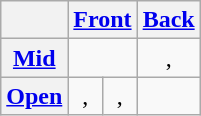<table class="wikitable" style=text-align:center>
<tr>
<th></th>
<th colspan="2"><a href='#'>Front</a></th>
<th><a href='#'>Back</a></th>
</tr>
<tr>
<th><a href='#'>Mid</a></th>
<td colspan="2"></td>
<td>, </td>
</tr>
<tr>
<th><a href='#'>Open</a></th>
<td>, </td>
<td>, </td>
<td></td>
</tr>
</table>
